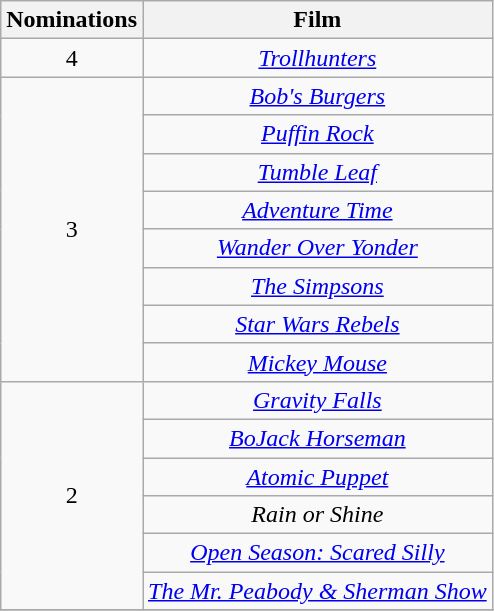<table class="wikitable" style="text-align: center">
<tr>
<th scope="col" width="55">Nominations</th>
<th scope="col" align="center">Film</th>
</tr>
<tr>
<td rowspan=1 style="text-align:center">4</td>
<td><em><a href='#'>Trollhunters</a></em></td>
</tr>
<tr>
<td rowspan=8 style="text-align:center">3</td>
<td><em><a href='#'>Bob's Burgers</a></em></td>
</tr>
<tr>
<td><em><a href='#'>Puffin Rock</a></em></td>
</tr>
<tr>
<td><em><a href='#'>Tumble Leaf</a></em></td>
</tr>
<tr>
<td><em><a href='#'>Adventure Time</a></em></td>
</tr>
<tr>
<td><em><a href='#'>Wander Over Yonder</a></em></td>
</tr>
<tr>
<td><em><a href='#'>The Simpsons</a></em></td>
</tr>
<tr>
<td><em><a href='#'>Star Wars Rebels</a></em></td>
</tr>
<tr>
<td><em><a href='#'>Mickey Mouse</a></em></td>
</tr>
<tr>
<td rowspan=6 style="text-align:center">2</td>
<td><em><a href='#'>Gravity Falls</a></em></td>
</tr>
<tr>
<td><em><a href='#'>BoJack Horseman</a></em></td>
</tr>
<tr>
<td><em><a href='#'>Atomic Puppet</a></em></td>
</tr>
<tr>
<td><em>Rain or Shine</em></td>
</tr>
<tr>
<td><em><a href='#'>Open Season: Scared Silly</a></em></td>
</tr>
<tr>
<td><em><a href='#'>The Mr. Peabody & Sherman Show</a></em></td>
</tr>
<tr>
</tr>
</table>
